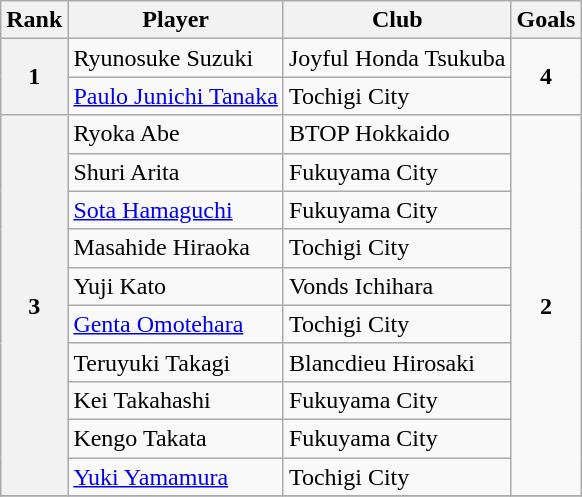<table class="wikitable" style="text-align:center">
<tr>
<th>Rank</th>
<th>Player</th>
<th>Club</th>
<th>Goals</th>
</tr>
<tr>
<th rowspan=2>1</th>
<td align="left"> Ryunosuke Suzuki</td>
<td align="left">Joyful Honda Tsukuba</td>
<td rowspan=2><strong>4</strong></td>
</tr>
<tr>
<td align="left"> <a href='#'>Paulo Junichi Tanaka</a></td>
<td align="left">Tochigi City</td>
</tr>
<tr>
<th rowspan=10>3</th>
<td align="left"> Ryoka Abe</td>
<td align="left">BTOP Hokkaido</td>
<td rowspan=10><strong>2</strong></td>
</tr>
<tr>
<td align="left"> Shuri Arita</td>
<td align="left">Fukuyama City</td>
</tr>
<tr>
<td align="left"> <a href='#'>Sota Hamaguchi</a></td>
<td align="left">Fukuyama City</td>
</tr>
<tr>
<td align="left"> Masahide Hiraoka</td>
<td align="left">Tochigi City</td>
</tr>
<tr>
<td align="left"> Yuji Kato</td>
<td align="left">Vonds Ichihara</td>
</tr>
<tr>
<td align="left"> <a href='#'>Genta Omotehara</a></td>
<td align="left">Tochigi City</td>
</tr>
<tr>
<td align="left"> Teruyuki Takagi</td>
<td align="left">Blancdieu Hirosaki</td>
</tr>
<tr>
<td align="left"> Kei Takahashi</td>
<td align="left">Fukuyama City</td>
</tr>
<tr>
<td align="left"> Kengo Takata</td>
<td align="left">Fukuyama City</td>
</tr>
<tr>
<td align="left"> <a href='#'>Yuki Yamamura</a></td>
<td align="left">Tochigi City</td>
</tr>
<tr>
</tr>
</table>
